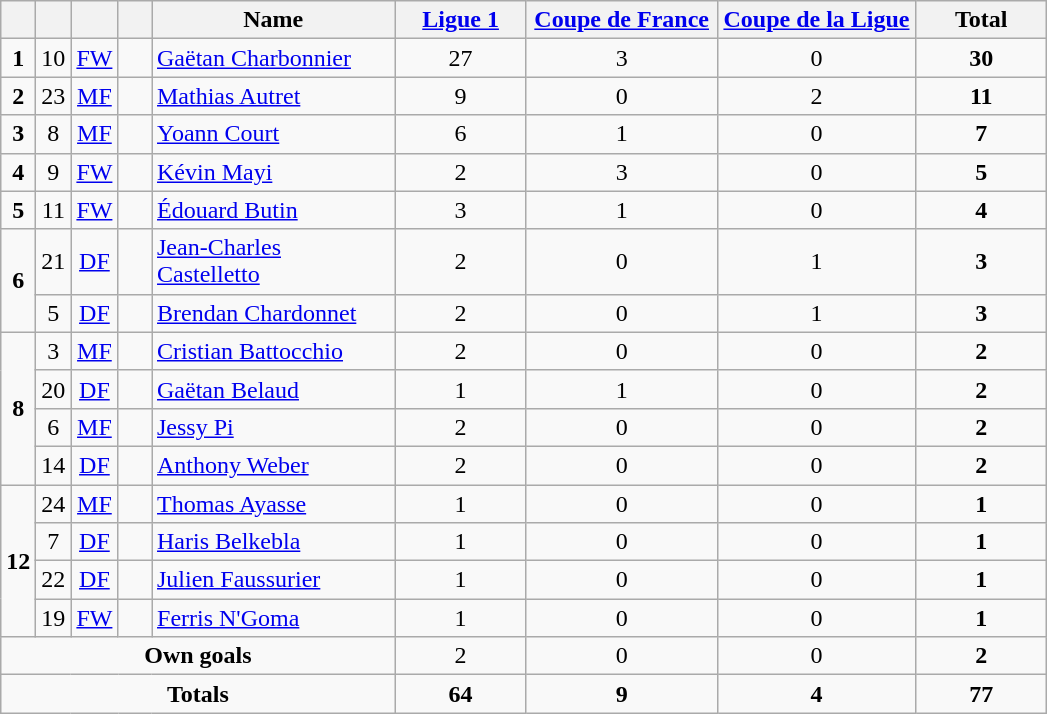<table class="wikitable" style="text-align:center">
<tr>
<th width=15></th>
<th width=15></th>
<th width=15></th>
<th width=15></th>
<th width=155>Name</th>
<th width=80><a href='#'>Ligue 1</a></th>
<th width=120><a href='#'>Coupe de France</a></th>
<th width=125><a href='#'>Coupe de la Ligue</a></th>
<th width=80>Total</th>
</tr>
<tr>
<td><strong>1</strong></td>
<td>10</td>
<td><a href='#'>FW</a></td>
<td></td>
<td align=left><a href='#'>Gaëtan Charbonnier</a></td>
<td>27</td>
<td>3</td>
<td>0</td>
<td><strong>30</strong></td>
</tr>
<tr>
<td><strong>2</strong></td>
<td>23</td>
<td><a href='#'>MF</a></td>
<td></td>
<td align=left><a href='#'>Mathias Autret</a></td>
<td>9</td>
<td>0</td>
<td>2</td>
<td><strong>11</strong></td>
</tr>
<tr>
<td><strong>3</strong></td>
<td>8</td>
<td><a href='#'>MF</a></td>
<td></td>
<td align=left><a href='#'>Yoann Court</a></td>
<td>6</td>
<td>1</td>
<td>0</td>
<td><strong>7</strong></td>
</tr>
<tr>
<td><strong>4</strong></td>
<td>9</td>
<td><a href='#'>FW</a></td>
<td></td>
<td align=left><a href='#'>Kévin Mayi</a></td>
<td>2</td>
<td>3</td>
<td>0</td>
<td><strong>5</strong></td>
</tr>
<tr>
<td><strong>5</strong></td>
<td>11</td>
<td><a href='#'>FW</a></td>
<td></td>
<td align=left><a href='#'>Édouard Butin</a></td>
<td>3</td>
<td>1</td>
<td>0</td>
<td><strong>4</strong></td>
</tr>
<tr>
<td rowspan=2><strong>6</strong></td>
<td>21</td>
<td><a href='#'>DF</a></td>
<td></td>
<td align=left><a href='#'>Jean-Charles Castelletto</a></td>
<td>2</td>
<td>0</td>
<td>1</td>
<td><strong>3</strong></td>
</tr>
<tr>
<td>5</td>
<td><a href='#'>DF</a></td>
<td></td>
<td align=left><a href='#'>Brendan Chardonnet</a></td>
<td>2</td>
<td>0</td>
<td>1</td>
<td><strong>3</strong></td>
</tr>
<tr>
<td rowspan=4><strong>8</strong></td>
<td>3</td>
<td><a href='#'>MF</a></td>
<td></td>
<td align=left><a href='#'>Cristian Battocchio</a></td>
<td>2</td>
<td>0</td>
<td>0</td>
<td><strong>2</strong></td>
</tr>
<tr>
<td>20</td>
<td><a href='#'>DF</a></td>
<td></td>
<td align=left><a href='#'>Gaëtan Belaud</a></td>
<td>1</td>
<td>1</td>
<td>0</td>
<td><strong>2</strong></td>
</tr>
<tr>
<td>6</td>
<td><a href='#'>MF</a></td>
<td></td>
<td align=left><a href='#'>Jessy Pi</a></td>
<td>2</td>
<td>0</td>
<td>0</td>
<td><strong>2</strong></td>
</tr>
<tr>
<td>14</td>
<td><a href='#'>DF</a></td>
<td></td>
<td align=left><a href='#'>Anthony Weber</a></td>
<td>2</td>
<td>0</td>
<td>0</td>
<td><strong>2</strong></td>
</tr>
<tr>
<td rowspan=4><strong>12</strong></td>
<td>24</td>
<td><a href='#'>MF</a></td>
<td></td>
<td align=left><a href='#'>Thomas Ayasse</a></td>
<td>1</td>
<td>0</td>
<td>0</td>
<td><strong>1</strong></td>
</tr>
<tr>
<td>7</td>
<td><a href='#'>DF</a></td>
<td></td>
<td align=left><a href='#'>Haris Belkebla</a></td>
<td>1</td>
<td>0</td>
<td>0</td>
<td><strong>1</strong></td>
</tr>
<tr>
<td>22</td>
<td><a href='#'>DF</a></td>
<td></td>
<td align=left><a href='#'>Julien Faussurier</a></td>
<td>1</td>
<td>0</td>
<td>0</td>
<td><strong>1</strong></td>
</tr>
<tr>
<td>19</td>
<td><a href='#'>FW</a></td>
<td></td>
<td align=left><a href='#'>Ferris N'Goma</a></td>
<td>1</td>
<td>0</td>
<td>0</td>
<td><strong>1</strong></td>
</tr>
<tr>
<td colspan=5><strong>Own goals</strong></td>
<td>2</td>
<td>0</td>
<td>0</td>
<td><strong>2</strong></td>
</tr>
<tr>
<td colspan=5><strong>Totals</strong></td>
<td><strong>64</strong></td>
<td><strong>9</strong></td>
<td><strong>4</strong></td>
<td><strong>77</strong></td>
</tr>
</table>
